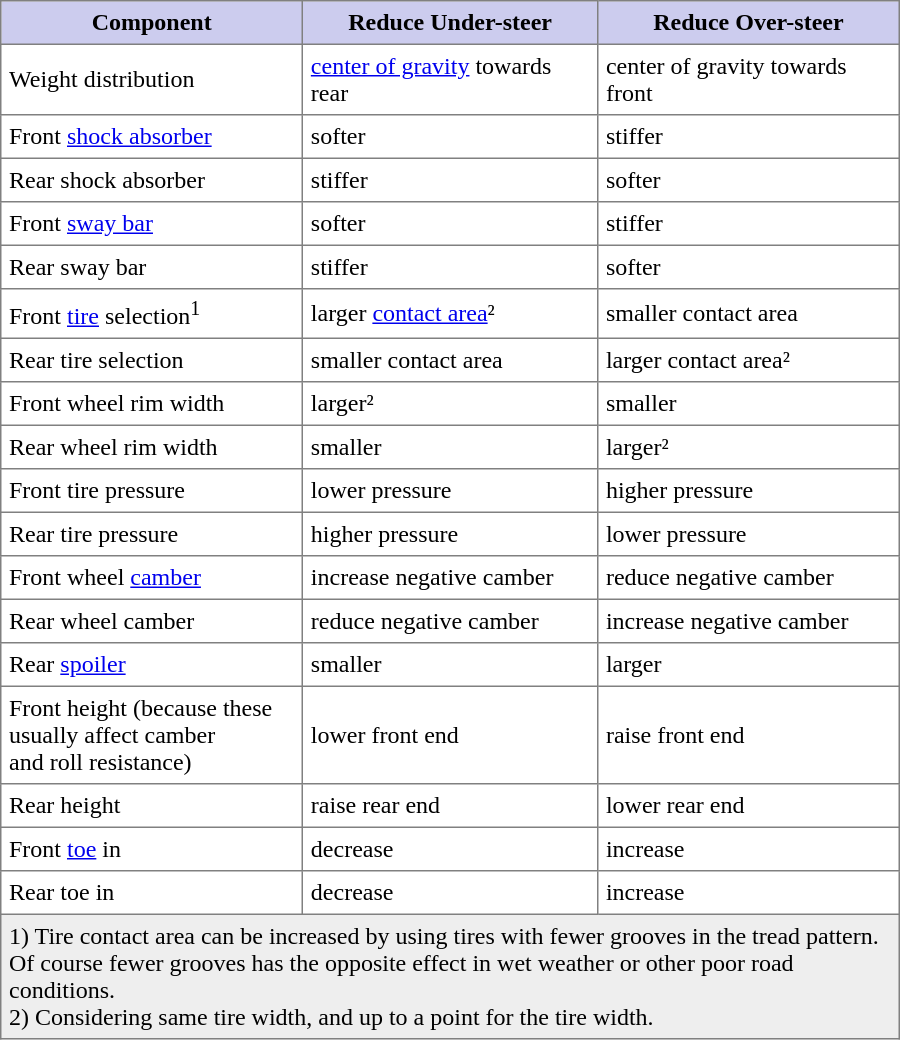<table border="1" style="width:600px; border-collapse:collapse" cellspacing="0" cellpadding="5">
<tr>
<th style="background:#cce;">Component</th>
<th style="background:#cce;">Reduce Under-steer</th>
<th style="background:#cce;">Reduce Over-steer</th>
</tr>
<tr>
<td>Weight distribution</td>
<td><a href='#'>center of gravity</a> towards rear</td>
<td>center of gravity towards front</td>
</tr>
<tr>
<td>Front <a href='#'>shock absorber</a></td>
<td>softer</td>
<td>stiffer</td>
</tr>
<tr>
<td>Rear shock absorber</td>
<td>stiffer</td>
<td>softer</td>
</tr>
<tr>
<td>Front <a href='#'>sway bar</a></td>
<td>softer</td>
<td>stiffer</td>
</tr>
<tr>
<td>Rear sway bar</td>
<td>stiffer</td>
<td>softer</td>
</tr>
<tr>
<td>Front <a href='#'>tire</a> selection<sup>1</sup></td>
<td>larger <a href='#'>contact area</a>²</td>
<td>smaller contact area</td>
</tr>
<tr>
<td>Rear tire selection</td>
<td>smaller contact area</td>
<td>larger contact area²</td>
</tr>
<tr>
<td>Front wheel rim width</td>
<td>larger²</td>
<td>smaller</td>
</tr>
<tr>
<td>Rear wheel rim width</td>
<td>smaller</td>
<td>larger²</td>
</tr>
<tr>
<td>Front tire pressure</td>
<td>lower pressure</td>
<td>higher pressure</td>
</tr>
<tr>
<td>Rear tire pressure</td>
<td>higher pressure</td>
<td>lower pressure</td>
</tr>
<tr>
<td>Front wheel <a href='#'>camber</a></td>
<td>increase negative camber</td>
<td>reduce negative camber</td>
</tr>
<tr>
<td>Rear wheel camber</td>
<td>reduce negative camber</td>
<td>increase negative camber</td>
</tr>
<tr>
<td>Rear <a href='#'>spoiler</a></td>
<td>smaller</td>
<td>larger</td>
</tr>
<tr>
<td>Front height (because these <br>usually affect camber <br>and roll resistance)</td>
<td>lower front end</td>
<td>raise front end</td>
</tr>
<tr>
<td>Rear height</td>
<td>raise rear end</td>
<td>lower rear end</td>
</tr>
<tr>
<td>Front <a href='#'>toe</a> in</td>
<td>decrease</td>
<td>increase</td>
</tr>
<tr>
<td>Rear toe in</td>
<td>decrease</td>
<td>increase</td>
</tr>
<tr>
<td colspan="3" style="background:#eee;">1) Tire contact area can be increased by using tires with fewer grooves in the tread pattern. Of course fewer grooves has the opposite effect in wet weather or other poor road conditions.<br>2) Considering same tire width, and up to a point for the tire width.</td>
</tr>
</table>
